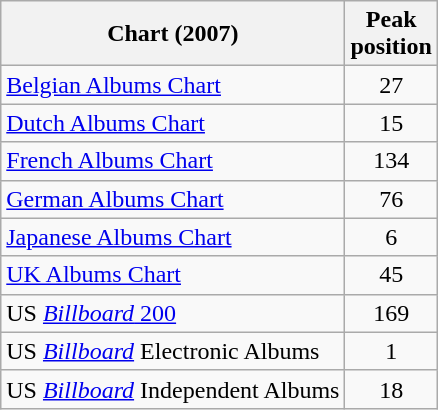<table class="wikitable">
<tr>
<th align="left">Chart (2007)</th>
<th align="left">Peak<br>position</th>
</tr>
<tr>
<td align="left"><a href='#'>Belgian Albums Chart</a></td>
<td align="center">27</td>
</tr>
<tr>
<td align="left"><a href='#'>Dutch Albums Chart</a></td>
<td align="center">15</td>
</tr>
<tr>
<td align="left"><a href='#'>French Albums Chart</a></td>
<td align="center">134</td>
</tr>
<tr>
<td align="left"><a href='#'>German Albums Chart</a></td>
<td align="center">76</td>
</tr>
<tr>
<td align="left"><a href='#'>Japanese Albums Chart</a></td>
<td align="center">6</td>
</tr>
<tr>
<td align="left"><a href='#'>UK Albums Chart</a></td>
<td align="center">45</td>
</tr>
<tr>
<td align="left">US <a href='#'><em>Billboard</em> 200</a></td>
<td align="center">169</td>
</tr>
<tr>
<td align="left">US <em><a href='#'>Billboard</a></em> Electronic Albums</td>
<td align="center">1</td>
</tr>
<tr>
<td align="left">US <em><a href='#'>Billboard</a></em> Independent Albums</td>
<td align="center">18</td>
</tr>
</table>
